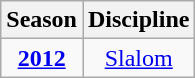<table class=wikitable style="text-align:center">
<tr>
<th>Season</th>
<th>Discipline</th>
</tr>
<tr>
<td><strong><a href='#'>2012</a></strong></td>
<td><a href='#'>Slalom</a></td>
</tr>
</table>
